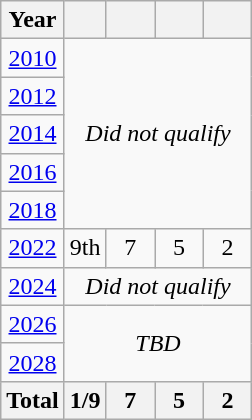<table class="wikitable" style="text-align:center">
<tr>
<th>Year</th>
<th></th>
<th width=25></th>
<th width=25></th>
<th width=25></th>
</tr>
<tr>
<td> <a href='#'>2010</a></td>
<td colspan=4 rowspan=5><em>Did not qualify</em></td>
</tr>
<tr>
<td> <a href='#'>2012</a></td>
</tr>
<tr>
<td> <a href='#'>2014</a></td>
</tr>
<tr>
<td> <a href='#'>2016</a></td>
</tr>
<tr>
<td> <a href='#'>2018</a></td>
</tr>
<tr>
<td> <a href='#'>2022</a></td>
<td>9th</td>
<td>7</td>
<td>5</td>
<td>2</td>
</tr>
<tr>
<td> <a href='#'>2024</a></td>
<td colspan=4><em>Did not qualify</em></td>
</tr>
<tr>
<td> <a href='#'>2026</a></td>
<td colspan=4 rowspan=2><em>TBD</em></td>
</tr>
<tr>
<td> <a href='#'>2028</a></td>
</tr>
<tr>
<th>Total</th>
<th>1/9</th>
<th>7</th>
<th>5</th>
<th>2</th>
</tr>
</table>
